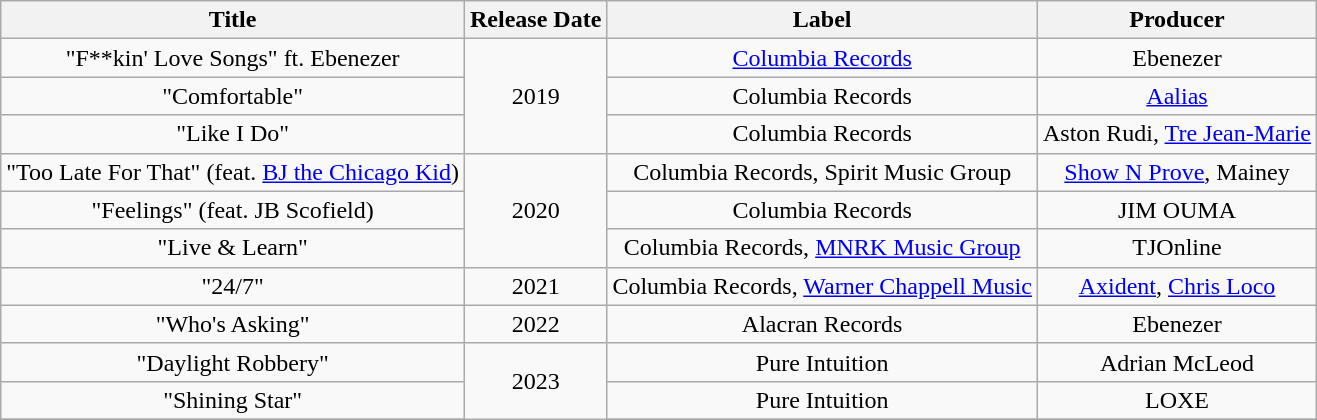<table class="wikitable plainrowheaders" style="text-align:center;">
<tr>
<th rowspan="1" scope="col">Title</th>
<th rowspan="1" scope="col">Release Date</th>
<th rowspan="1" scope="col">Label</th>
<th rowspan="1" scope="col">Producer</th>
</tr>
<tr>
<td>"F**kin' Love Songs" ft. Ebenezer</td>
<td Rowspan="3">2019</td>
<td><a href='#'>Columbia Records</a></td>
<td>Ebenezer</td>
</tr>
<tr>
<td>"Comfortable"</td>
<td>Columbia Records</td>
<td><a href='#'>Aalias</a></td>
</tr>
<tr>
<td>"Like I Do"</td>
<td>Columbia Records</td>
<td>Aston Rudi, <a href='#'>Tre Jean-Marie</a></td>
</tr>
<tr>
<td>"Too Late For That" (feat. <a href='#'>BJ the Chicago Kid</a>)</td>
<td Rowspan="3">2020</td>
<td>Columbia Records, Spirit Music Group</td>
<td><a href='#'>Show N Prove</a>, Mainey</td>
</tr>
<tr>
<td>"Feelings" (feat. JB Scofield)</td>
<td>Columbia Records</td>
<td>JIM OUMA</td>
</tr>
<tr>
<td>"Live & Learn"</td>
<td>Columbia Records, <a href='#'>MNRK Music Group</a></td>
<td>TJOnline</td>
</tr>
<tr>
<td>"24/7"</td>
<td>2021</td>
<td>Columbia Records, <a href='#'>Warner Chappell Music</a></td>
<td><a href='#'>Axident</a>, <a href='#'>Chris Loco</a></td>
</tr>
<tr>
<td>"Who's Asking"</td>
<td>2022</td>
<td>Alacran Records</td>
<td>Ebenezer</td>
</tr>
<tr>
<td>"Daylight Robbery"</td>
<td Rowspan="3">2023</td>
<td>Pure Intuition</td>
<td>Adrian McLeod</td>
</tr>
<tr>
<td>"Shining Star"</td>
<td>Pure Intuition</td>
<td>LOXE</td>
</tr>
<tr>
</tr>
</table>
